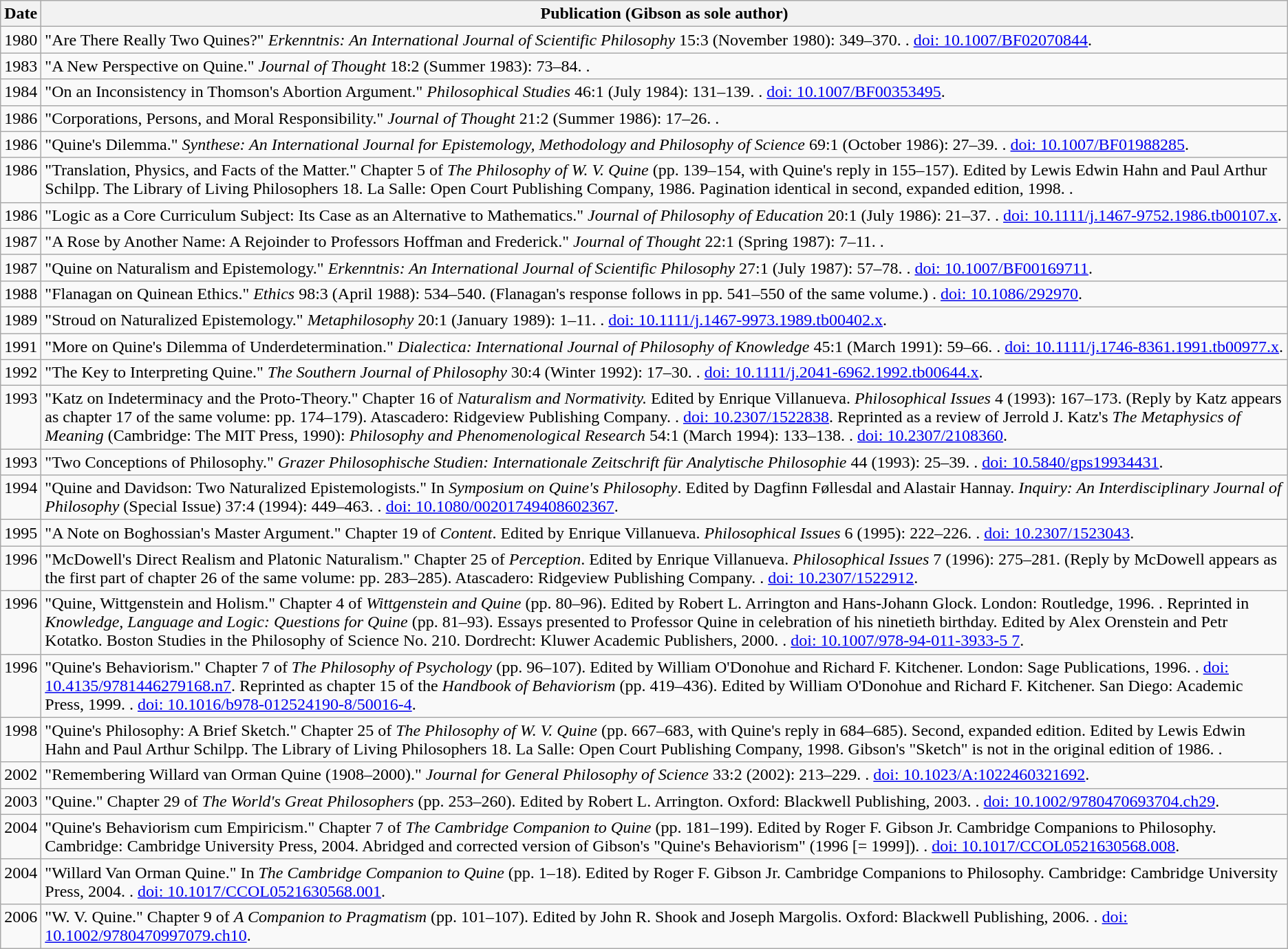<table class="wikitable sortable">
<tr>
<th>Date</th>
<th>Publication (Gibson as sole author)</th>
</tr>
<tr style="vertical-align:top;">
<td>1980</td>
<td>"Are There Really Two Quines?" <em>Erkenntnis: An International Journal of Scientific Philosophy</em> 15:3 (November 1980): 349–370. . <a href='#'>doi: 10.1007/BF02070844</a>.</td>
</tr>
<tr style="vertical-align:top;">
<td>1983</td>
<td>"A New Perspective on Quine." <em>Journal of Thought</em> 18:2 (Summer 1983): 73–84. .</td>
</tr>
<tr style="vertical-align:top;">
<td>1984</td>
<td>"On an Inconsistency in Thomson's Abortion Argument." <em>Philosophical Studies</em> 46:1 (July 1984): 131–139. . <a href='#'>doi: 10.1007/BF00353495</a>.</td>
</tr>
<tr style="vertical-align:top;">
<td>1986</td>
<td>"Corporations, Persons, and Moral Responsibility." <em>Journal of Thought</em> 21:2 (Summer 1986): 17–26. .</td>
</tr>
<tr style="vertical-align:top;">
<td>1986</td>
<td>"Quine's Dilemma." <em>Synthese: An International Journal for Epistemology, Methodology and Philosophy of Science</em> 69:1 (October 1986): 27–39. . <a href='#'>doi: 10.1007/BF01988285</a>.</td>
</tr>
<tr style="vertical-align:top;">
<td>1986</td>
<td>"Translation, Physics, and Facts of the Matter." Chapter 5 of <em>The Philosophy of W. V. Quine</em> (pp. 139–154, with Quine's reply in 155–157). Edited by Lewis Edwin Hahn and Paul Arthur Schilpp. The Library of Living Philosophers 18. La Salle: Open Court Publishing Company, 1986. Pagination identical in second, expanded edition, 1998. .</td>
</tr>
<tr style="vertical-align:top;">
<td>1986</td>
<td>"Logic as a Core Curriculum Subject: Its Case as an Alternative to Mathematics." <em>Journal of Philosophy of Education</em> 20:1 (July 1986): 21–37. . <a href='#'>doi: 10.1111/j.1467-9752.1986.tb00107.x</a>.</td>
</tr>
<tr style="vertical-align:top;">
<td>1987</td>
<td>"A Rose by Another Name: A Rejoinder to Professors Hoffman and Frederick." <em>Journal of Thought</em> 22:1 (Spring 1987): 7–11. .</td>
</tr>
<tr style="vertical-align:top;">
<td>1987</td>
<td>"Quine on Naturalism and Epistemology." <em>Erkenntnis: An International Journal of Scientific Philosophy</em> 27:1 (July 1987): 57–78. . <a href='#'>doi: 10.1007/BF00169711</a>.</td>
</tr>
<tr style="vertical-align:top;">
<td>1988</td>
<td>"Flanagan on Quinean Ethics." <em>Ethics</em> 98:3 (April 1988): 534–540. (Flanagan's response follows in pp. 541–550 of the same volume.) . <a href='#'>doi: 10.1086/292970</a>.</td>
</tr>
<tr style="vertical-align:top;">
<td>1989</td>
<td>"Stroud on Naturalized Epistemology." <em>Metaphilosophy</em> 20:1 (January 1989): 1–11. . <a href='#'>doi: 10.1111/j.1467-9973.1989.tb00402.x</a>.</td>
</tr>
<tr style="vertical-align:top;">
<td>1991</td>
<td>"More on Quine's Dilemma of Underdetermination." <em>Dialectica: International Journal of Philosophy of Knowledge</em> 45:1 (March 1991): 59–66. . <a href='#'>doi: 10.1111/j.1746-8361.1991.tb00977.x</a>.</td>
</tr>
<tr style="vertical-align:top;">
<td>1992</td>
<td>"The Key to Interpreting Quine." <em>The Southern Journal of Philosophy</em> 30:4 (Winter 1992): 17–30. . <a href='#'>doi: 10.1111/j.2041-6962.1992.tb00644.x</a>.</td>
</tr>
<tr style="vertical-align:top;">
<td>1993</td>
<td>"Katz on Indeterminacy and the Proto-Theory." Chapter 16 of <em>Naturalism and Normativity.</em> Edited by Enrique Villanueva. <em>Philosophical Issues</em> 4 (1993): 167–173. (Reply by Katz appears as chapter 17 of the same volume: pp. 174–179). Atascadero: Ridgeview Publishing Company. . <a href='#'>doi: 10.2307/1522838</a>. Reprinted as a review of Jerrold J. Katz's <em>The Metaphysics of Meaning</em> (Cambridge: The MIT Press, 1990): <em>Philosophy and Phenomenological Research</em> 54:1 (March 1994): 133–138. . <a href='#'>doi: 10.2307/2108360</a>.</td>
</tr>
<tr style="vertical-align:top;">
<td>1993</td>
<td>"Two Conceptions of Philosophy." <em>Grazer Philosophische Studien: Internationale Zeitschrift für Analytische Philosophie</em> 44 (1993): 25–39. . <a href='#'>doi: 10.5840/gps19934431</a>.</td>
</tr>
<tr style="vertical-align:top;">
<td>1994</td>
<td>"Quine and Davidson: Two Naturalized Epistemologists." In <em>Symposium on Quine's Philosophy</em>. Edited by Dagfinn Føllesdal and Alastair Hannay. <em>Inquiry: An Interdisciplinary Journal of Philosophy</em> (Special Issue) 37:4 (1994): 449–463. . <a href='#'>doi: 10.1080/00201749408602367</a>.</td>
</tr>
<tr style="vertical-align:top;">
<td>1995</td>
<td>"A Note on Boghossian's Master Argument." Chapter 19 of <em>Content</em>. Edited by Enrique Villanueva. <em>Philosophical Issues</em> 6 (1995): 222–226. . <a href='#'>doi: 10.2307/1523043</a>.</td>
</tr>
<tr style="vertical-align:top;">
<td>1996</td>
<td>"McDowell's Direct Realism and Platonic Naturalism." Chapter 25 of <em>Perception</em>. Edited by Enrique Villanueva. <em>Philosophical Issues</em> 7 (1996): 275–281. (Reply by McDowell appears as the first part of chapter 26 of the same volume: pp. 283–285). Atascadero: Ridgeview Publishing Company. . <a href='#'>doi: 10.2307/1522912</a>.</td>
</tr>
<tr style="vertical-align:top;">
<td>1996</td>
<td>"Quine, Wittgenstein and Holism." Chapter 4 of <em>Wittgenstein and Quine</em> (pp. 80–96). Edited by Robert L. Arrington and Hans-Johann Glock. London: Routledge, 1996. . Reprinted in <em>Knowledge, Language and Logic: Questions for Quine</em> (pp. 81–93). Essays presented to Professor Quine in celebration of his ninetieth birthday. Edited by Alex Orenstein and Petr Kotatko. Boston Studies in the Philosophy of Science No. 210. Dordrecht: Kluwer Academic Publishers, 2000. . <a href='#'>doi: 10.1007/978-94-011-3933-5 7</a>.</td>
</tr>
<tr style="vertical-align:top;">
<td>1996</td>
<td>"Quine's Behaviorism." Chapter 7 of <em>The Philosophy of Psychology</em> (pp. 96–107). Edited by William O'Donohue and Richard F. Kitchener. London: Sage Publications, 1996. . <a href='#'>doi: 10.4135/9781446279168.n7</a>. Reprinted as chapter 15 of the <em>Handbook of Behaviorism</em> (pp. 419–436). Edited by William O'Donohue and Richard F. Kitchener. San Diego: Academic Press, 1999. . <a href='#'>doi: 10.1016/b978-012524190-8/50016-4</a>.</td>
</tr>
<tr style="vertical-align:top;">
<td>1998</td>
<td>"Quine's Philosophy: A Brief Sketch." Chapter 25 of <em>The Philosophy of W. V. Quine</em> (pp. 667–683, with Quine's reply in 684–685). Second, expanded edition. Edited by Lewis Edwin Hahn and Paul Arthur Schilpp. The Library of Living Philosophers 18. La Salle: Open Court Publishing Company, 1998. Gibson's "Sketch" is not in the original edition of 1986. .</td>
</tr>
<tr style="vertical-align:top;">
<td>2002</td>
<td>"Remembering Willard van Orman Quine (1908–2000)." <em>Journal for General Philosophy of Science</em> 33:2 (2002): 213–229. . <a href='#'>doi: 10.1023/A:1022460321692</a>.</td>
</tr>
<tr style="vertical-align:top;">
<td>2003</td>
<td>"Quine." Chapter 29 of <em>The World's Great Philosophers</em> (pp. 253–260). Edited by Robert L. Arrington. Oxford: Blackwell Publishing, 2003. . <a href='#'>doi: 10.1002/9780470693704.ch29</a>.</td>
</tr>
<tr style="vertical-align:top;">
<td>2004</td>
<td>"Quine's Behaviorism cum Empiricism." Chapter 7 of <em>The Cambridge Companion to Quine</em> (pp. 181–199). Edited by Roger F. Gibson Jr. Cambridge Companions to Philosophy. Cambridge: Cambridge University Press, 2004. Abridged and corrected version of Gibson's "Quine's Behaviorism" (1996 [= 1999]). . <a href='#'>doi: 10.1017/CCOL0521630568.008</a>.</td>
</tr>
<tr style="vertical-align:top;">
<td>2004</td>
<td>"Willard Van Orman Quine." In <em>The Cambridge Companion to Quine</em> (pp. 1–18). Edited by Roger F. Gibson Jr. Cambridge Companions to Philosophy. Cambridge: Cambridge University Press, 2004. . <a href='#'>doi: 10.1017/CCOL0521630568.001</a>.</td>
</tr>
<tr style="vertical-align:top;">
<td>2006</td>
<td>"W. V. Quine." Chapter 9 of <em>A Companion to Pragmatism</em> (pp. 101–107). Edited by John R. Shook and Joseph Margolis. Oxford: Blackwell Publishing, 2006. . <a href='#'>doi: 10.1002/9780470997079.ch10</a>.</td>
</tr>
</table>
